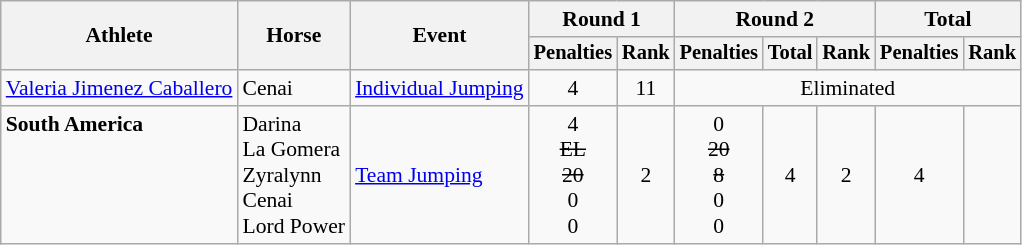<table class="wikitable" border="1" style="font-size:90%">
<tr>
<th rowspan=2>Athlete</th>
<th rowspan=2>Horse</th>
<th rowspan=2>Event</th>
<th colspan=2>Round 1</th>
<th colspan=3>Round 2</th>
<th colspan=2>Total</th>
</tr>
<tr style="font-size:95%">
<th>Penalties</th>
<th>Rank</th>
<th>Penalties</th>
<th>Total</th>
<th>Rank</th>
<th>Penalties</th>
<th>Rank</th>
</tr>
<tr align=center>
<td align=left><a href='#'>Valeria Jimenez Caballero</a></td>
<td align=left>Cenai</td>
<td align=left><a href='#'>Individual Jumping</a></td>
<td>4</td>
<td>11</td>
<td colspan=5>Eliminated</td>
</tr>
<tr align=center>
<td align=left><strong>South America</strong><br><br><br><br><br></td>
<td align=left valign=bottom>Darina<br>La Gomera<br>Zyralynn<br>Cenai<br>Lord Power</td>
<td align=left><a href='#'>Team Jumping</a></td>
<td valign=bottom>4<br><s>EL</s><br><s>20</s><br>0<br>0</td>
<td>2</td>
<td valign=bottom>0<br><s>20</s><br><s>8</s><br>0<br>0</td>
<td>4</td>
<td>2</td>
<td>4</td>
<td></td>
</tr>
</table>
